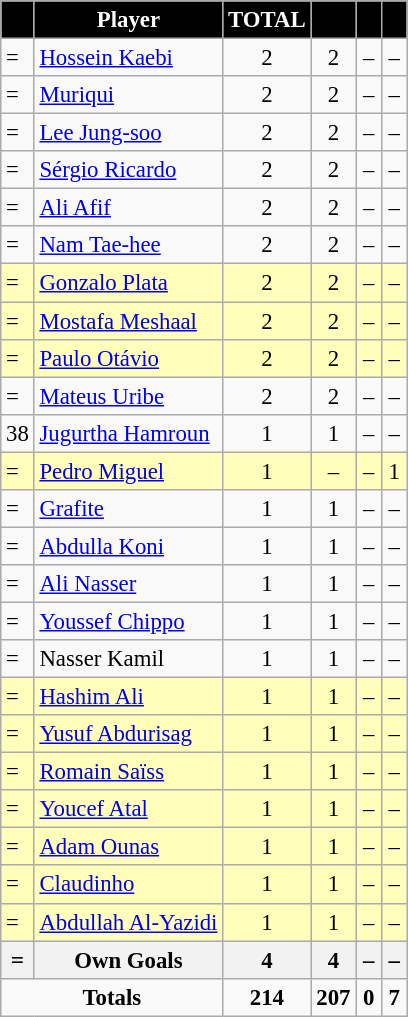<table border="0" class="wikitable" style="text-align:center;font-size:95%">
<tr>
<th scope=col style="color:#FFFFFF; background:#000000;"></th>
<th scope=col style="color:#FFFFFF; background:#000000;">Player</th>
<th scope=col style="color:#FFFFFF; background:#000000;">TOTAL</th>
<th scope=col style="color:#FFFFFF; background:#000000;" width=10><a href='#'></a></th>
<th scope=col style="color:#FFFFFF; background:#000000;" width=10><a href='#'></a></th>
<th scope=col style="color:#FFFFFF; background:#000000;" width=10><a href='#'></a> <a href='#'></a></th>
</tr>
<tr>
<td align=left>=</td>
<td align=left> <a href='#'>Hossein Kaebi</a></td>
<td align=center>2</td>
<td>2</td>
<td>–</td>
<td>–</td>
</tr>
<tr>
<td align=left>=</td>
<td align=left> <a href='#'>Muriqui</a></td>
<td align=center>2</td>
<td>2</td>
<td>–</td>
<td>–</td>
</tr>
<tr>
<td align=left>=</td>
<td align=left> <a href='#'>Lee Jung-soo</a></td>
<td align=center>2</td>
<td>2</td>
<td>–</td>
<td>–</td>
</tr>
<tr>
<td align=left>=</td>
<td align=left> <a href='#'>Sérgio Ricardo</a></td>
<td align=center>2</td>
<td>2</td>
<td>–</td>
<td>–</td>
</tr>
<tr>
<td align=left>=</td>
<td align=left> <a href='#'>Ali Afif</a></td>
<td align=center>2</td>
<td>2</td>
<td>–</td>
<td>–</td>
</tr>
<tr>
<td align=left>=</td>
<td align=left> <a href='#'>Nam Tae-hee</a></td>
<td align=center>2</td>
<td>2</td>
<td>–</td>
<td>–</td>
</tr>
<tr style="background:#ffb">
<td align=left>=</td>
<td align=left> <a href='#'>Gonzalo Plata</a></td>
<td align=center>2</td>
<td>2</td>
<td>–</td>
<td>–</td>
</tr>
<tr style="background:#ffb">
<td align=left>=</td>
<td align=left> <a href='#'>Mostafa Meshaal</a></td>
<td align=center>2</td>
<td>2</td>
<td>–</td>
<td>–</td>
</tr>
<tr style="background:#ffb">
<td align=left>=</td>
<td align=left> <a href='#'>Paulo Otávio</a></td>
<td align=center>2</td>
<td>2</td>
<td>–</td>
<td>–</td>
</tr>
<tr>
<td align=left>=</td>
<td align=left> <a href='#'>Mateus Uribe</a></td>
<td align=center>2</td>
<td>2</td>
<td>–</td>
<td>–</td>
</tr>
<tr>
<td align=left>38</td>
<td align=left> <a href='#'>Jugurtha Hamroun</a></td>
<td align=center>1</td>
<td>1</td>
<td>–</td>
<td>–</td>
</tr>
<tr style="background:#ffb">
<td align=left>=</td>
<td align=left> <a href='#'>Pedro Miguel</a></td>
<td align=center>1</td>
<td>–</td>
<td>–</td>
<td>1</td>
</tr>
<tr>
<td align=left>=</td>
<td align=left> <a href='#'>Grafite</a></td>
<td align=center>1</td>
<td>1</td>
<td>–</td>
<td>–</td>
</tr>
<tr>
<td align=left>=</td>
<td align=left> <a href='#'>Abdulla Koni</a></td>
<td align=center>1</td>
<td>1</td>
<td>–</td>
<td>–</td>
</tr>
<tr>
<td align=left>=</td>
<td align=left> <a href='#'>Ali Nasser</a></td>
<td align=center>1</td>
<td>1</td>
<td>–</td>
<td>–</td>
</tr>
<tr>
<td align=left>=</td>
<td align=left> <a href='#'>Youssef Chippo</a></td>
<td align=center>1</td>
<td>1</td>
<td>–</td>
<td>–</td>
</tr>
<tr>
<td align=left>=</td>
<td align=left> Nasser Kamil</td>
<td align=center>1</td>
<td>1</td>
<td>–</td>
<td>–</td>
</tr>
<tr style="background:#ffb">
<td align=left>=</td>
<td align=left> <a href='#'>Hashim Ali</a></td>
<td align=center>1</td>
<td>1</td>
<td>–</td>
<td>–</td>
</tr>
<tr style="background:#ffb">
<td align=left>=</td>
<td align=left> <a href='#'>Yusuf Abdurisag</a></td>
<td align=center>1</td>
<td>1</td>
<td>–</td>
<td>–</td>
</tr>
<tr style="background:#ffb">
<td align=left>=</td>
<td align=left> <a href='#'>Romain Saïss</a></td>
<td align=center>1</td>
<td>1</td>
<td>–</td>
<td>–</td>
</tr>
<tr style="background:#ffb">
<td align=left>=</td>
<td align=left> <a href='#'>Youcef Atal</a></td>
<td align=center>1</td>
<td>1</td>
<td>–</td>
<td>–</td>
</tr>
<tr style="background:#ffb">
<td align=left>=</td>
<td align=left> <a href='#'>Adam Ounas</a></td>
<td align=center>1</td>
<td>1</td>
<td>–</td>
<td>–</td>
</tr>
<tr style="background:#ffb">
<td align=left>=</td>
<td align=left> <a href='#'>Claudinho</a></td>
<td align=center>1</td>
<td>1</td>
<td>–</td>
<td>–</td>
</tr>
<tr style="background:#ffb">
<td align=left>=</td>
<td align=left> <a href='#'>Abdullah Al-Yazidi</a></td>
<td align=center>1</td>
<td>1</td>
<td>–</td>
<td>–</td>
</tr>
<tr>
<th align=left>=</th>
<th align=left>Own Goals</th>
<th align=center>4</th>
<th>4</th>
<th>–</th>
<th>–</th>
</tr>
<tr class="sortbottom">
<td colspan="2"><strong>Totals</strong></td>
<td align=center><strong>214</strong></td>
<td><strong>207</strong></td>
<td><strong>0</strong></td>
<td><strong>7</strong></td>
</tr>
</table>
